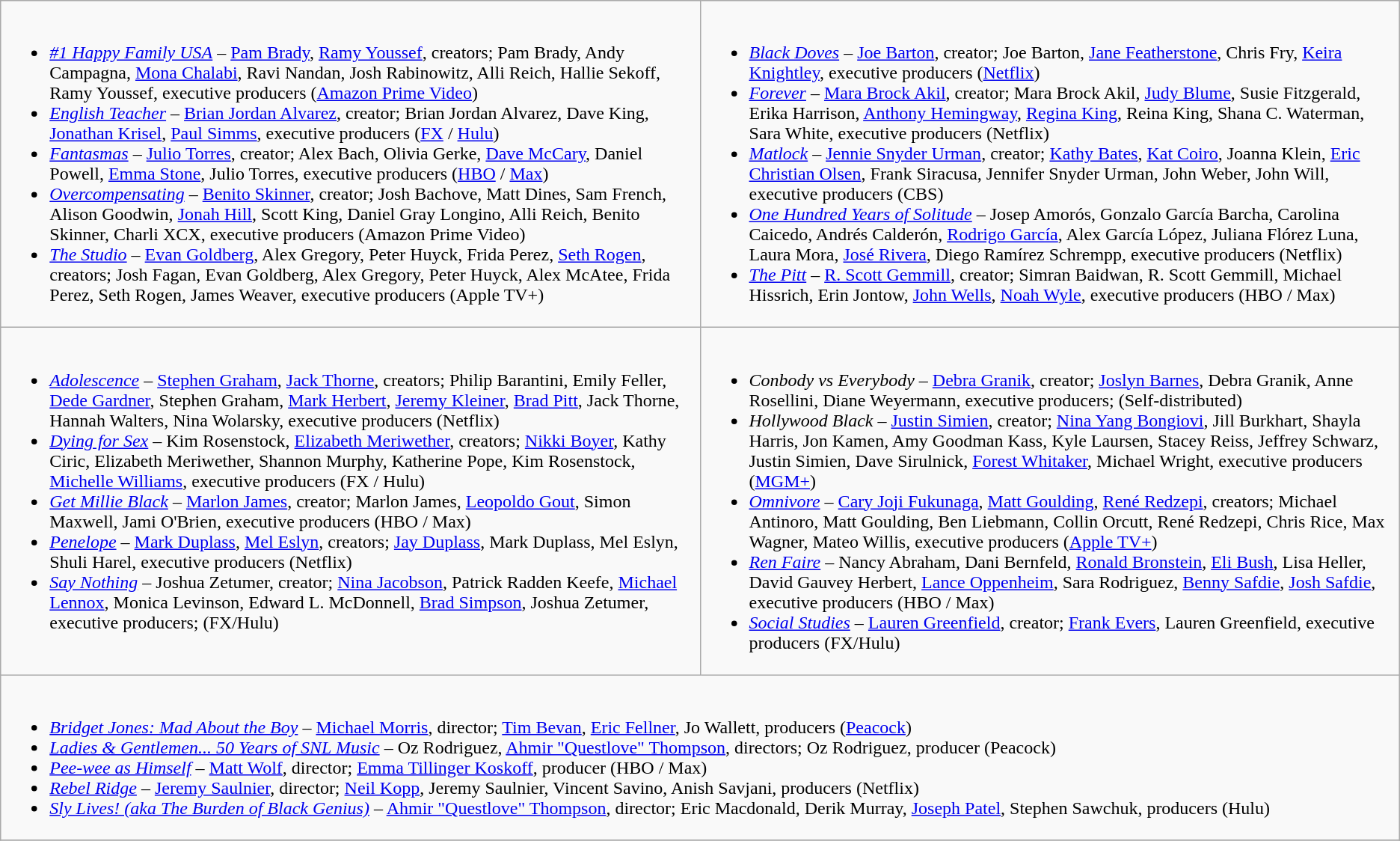<table class="wikitable" role="presentation">
<tr>
<td style="vertical-align:top; width:50%;"><br><ul><li><em><a href='#'>#1 Happy Family USA</a></em> – <a href='#'>Pam Brady</a>, <a href='#'>Ramy Youssef</a>, creators; Pam Brady, Andy Campagna, <a href='#'>Mona Chalabi</a>, Ravi Nandan, Josh Rabinowitz, Alli Reich, Hallie Sekoff, Ramy Youssef, executive producers (<a href='#'>Amazon Prime Video</a>)</li><li><em><a href='#'>English Teacher</a></em> – <a href='#'>Brian Jordan Alvarez</a>, creator; Brian Jordan Alvarez, Dave King, <a href='#'>Jonathan Krisel</a>, <a href='#'>Paul Simms</a>, executive producers (<a href='#'>FX</a> / <a href='#'>Hulu</a>)</li><li><em><a href='#'>Fantasmas</a></em> – <a href='#'>Julio Torres</a>, creator; Alex Bach, Olivia Gerke, <a href='#'>Dave McCary</a>, Daniel Powell, <a href='#'>Emma Stone</a>, Julio Torres, executive producers (<a href='#'>HBO</a> / <a href='#'>Max</a>)</li><li><em><a href='#'>Overcompensating</a></em> – <a href='#'>Benito Skinner</a>, creator; Josh Bachove, Matt Dines, Sam French, Alison Goodwin, <a href='#'>Jonah Hill</a>, Scott King, Daniel Gray Longino, Alli Reich, Benito Skinner, Charli XCX, executive producers (Amazon Prime Video)</li><li><em><a href='#'>The Studio</a></em> – <a href='#'>Evan Goldberg</a>, Alex Gregory, Peter Huyck, Frida Perez, <a href='#'>Seth Rogen</a>, creators; Josh Fagan, Evan Goldberg, Alex Gregory, Peter Huyck, Alex McAtee, Frida Perez, Seth Rogen, James Weaver, executive producers (Apple TV+)</li></ul></td>
<td style="vertical-align:top; width:50%;"><br><ul><li><em><a href='#'>Black Doves</a></em> – <a href='#'>Joe Barton</a>, creator; Joe Barton, <a href='#'>Jane Featherstone</a>, Chris Fry, <a href='#'>Keira Knightley</a>, executive producers (<a href='#'>Netflix</a>)</li><li><em><a href='#'>Forever</a></em> – <a href='#'>Mara Brock Akil</a>, creator; Mara Brock Akil, <a href='#'>Judy Blume</a>, Susie Fitzgerald, Erika Harrison, <a href='#'>Anthony Hemingway</a>, <a href='#'>Regina King</a>, Reina King, Shana C. Waterman, Sara White, executive producers (Netflix)</li><li><em><a href='#'>Matlock</a></em> – <a href='#'>Jennie Snyder Urman</a>, creator; <a href='#'>Kathy Bates</a>, <a href='#'>Kat Coiro</a>, Joanna Klein, <a href='#'>Eric Christian Olsen</a>, Frank Siracusa, Jennifer Snyder Urman, John Weber, John Will, executive producers (CBS)</li><li><em><a href='#'>One Hundred Years of Solitude</a></em> – Josep Amorós, Gonzalo García Barcha, Carolina Caicedo, Andrés Calderón, <a href='#'>Rodrigo García</a>, Alex García López, Juliana Flórez Luna, Laura Mora, <a href='#'>José Rivera</a>, Diego Ramírez Schrempp, executive producers (Netflix)</li><li><em><a href='#'>The Pitt</a></em> – <a href='#'>R. Scott Gemmill</a>, creator; Simran Baidwan, R. Scott Gemmill, Michael Hissrich, Erin Jontow, <a href='#'>John Wells</a>, <a href='#'>Noah Wyle</a>, executive producers (HBO / Max)</li></ul></td>
</tr>
<tr>
<td style="vertical-align:top; width:50%;"><br><ul><li><em><a href='#'>Adolescence</a></em> – <a href='#'>Stephen Graham</a>, <a href='#'>Jack Thorne</a>, creators; Philip Barantini, Emily Feller, <a href='#'>Dede Gardner</a>, Stephen Graham, <a href='#'>Mark Herbert</a>, <a href='#'>Jeremy Kleiner</a>, <a href='#'>Brad Pitt</a>, Jack Thorne, Hannah Walters, Nina Wolarsky, executive producers (Netflix)</li><li><em><a href='#'>Dying for Sex</a></em> – Kim Rosenstock, <a href='#'>Elizabeth Meriwether</a>, creators; <a href='#'>Nikki Boyer</a>, Kathy Ciric, Elizabeth Meriwether, Shannon Murphy, Katherine Pope, Kim Rosenstock, <a href='#'>Michelle Williams</a>, executive producers (FX / Hulu)</li><li><em><a href='#'>Get Millie Black</a></em> – <a href='#'>Marlon James</a>, creator; Marlon James, <a href='#'>Leopoldo Gout</a>, Simon Maxwell, Jami O'Brien, executive producers (HBO / Max)</li><li><em><a href='#'>Penelope</a></em> – <a href='#'>Mark Duplass</a>, <a href='#'>Mel Eslyn</a>, creators; <a href='#'>Jay Duplass</a>, Mark Duplass, Mel Eslyn, Shuli Harel, executive producers (Netflix)</li><li><em><a href='#'>Say Nothing</a></em> – Joshua Zetumer, creator; <a href='#'>Nina Jacobson</a>, Patrick Radden Keefe, <a href='#'>Michael Lennox</a>, Monica Levinson, Edward L. McDonnell, <a href='#'>Brad Simpson</a>, Joshua Zetumer, executive producers; (FX/Hulu)</li></ul></td>
<td style="vertical-align:top; width:50%;"><br><ul><li><em>Conbody vs Everybody</em> – <a href='#'>Debra Granik</a>, creator; <a href='#'>Joslyn Barnes</a>, Debra Granik, Anne Rosellini, Diane Weyermann, executive producers; (Self-distributed)</li><li><em>Hollywood Black</em> – <a href='#'>Justin Simien</a>, creator; <a href='#'>Nina Yang Bongiovi</a>, Jill Burkhart, Shayla Harris, Jon Kamen, Amy Goodman Kass, Kyle Laursen, Stacey Reiss, Jeffrey Schwarz, Justin Simien, Dave Sirulnick, <a href='#'>Forest Whitaker</a>, Michael Wright, executive producers (<a href='#'>MGM+</a>)</li><li><em><a href='#'>Omnivore</a></em> – <a href='#'>Cary Joji Fukunaga</a>, <a href='#'>Matt Goulding</a>, <a href='#'>René Redzepi</a>, creators; Michael Antinoro, Matt Goulding, Ben Liebmann, Collin Orcutt, René Redzepi, Chris Rice, Max Wagner, Mateo Willis, executive producers (<a href='#'>Apple TV+</a>)</li><li><em><a href='#'>Ren Faire</a></em> – Nancy Abraham, Dani Bernfeld, <a href='#'>Ronald Bronstein</a>, <a href='#'>Eli Bush</a>, Lisa Heller, David Gauvey Herbert, <a href='#'>Lance Oppenheim</a>, Sara Rodriguez, <a href='#'>Benny Safdie</a>, <a href='#'>Josh Safdie</a>, executive producers (HBO / Max)</li><li><em><a href='#'>Social Studies</a></em> – <a href='#'>Lauren Greenfield</a>, creator; <a href='#'>Frank Evers</a>, Lauren Greenfield, executive producers (FX/Hulu)</li></ul></td>
</tr>
<tr>
<td style="vertical-align:top; width:50%;" colspan="2"><br><ul><li><em><a href='#'>Bridget Jones: Mad About the Boy</a></em> – <a href='#'>Michael Morris</a>, director; <a href='#'>Tim Bevan</a>, <a href='#'>Eric Fellner</a>, Jo Wallett, producers (<a href='#'>Peacock</a>)</li><li><em><a href='#'>Ladies & Gentlemen... 50 Years of SNL Music</a></em> – Oz Rodriguez, <a href='#'>Ahmir "Questlove" Thompson</a>, directors; Oz Rodriguez, producer (Peacock)</li><li><em><a href='#'>Pee-wee as Himself</a></em> – <a href='#'>Matt Wolf</a>, director; <a href='#'>Emma Tillinger Koskoff</a>, producer (HBO / Max)</li><li><em><a href='#'>Rebel Ridge</a></em> – <a href='#'>Jeremy Saulnier</a>, director; <a href='#'>Neil Kopp</a>, Jeremy Saulnier, Vincent Savino, Anish Savjani, producers (Netflix)</li><li><em><a href='#'>Sly Lives! (aka The Burden of Black Genius)</a></em> – <a href='#'>Ahmir "Questlove" Thompson</a>, director; Eric Macdonald, Derik Murray, <a href='#'>Joseph Patel</a>, Stephen Sawchuk, producers (Hulu)</li></ul></td>
</tr>
<tr>
</tr>
</table>
